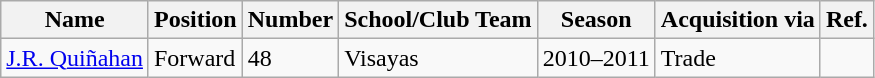<table class="wikitable sortable">
<tr>
<th class="unsortable">Name</th>
<th>Position</th>
<th>Number</th>
<th>School/Club Team</th>
<th>Season</th>
<th>Acquisition via</th>
<th class=unsortable>Ref.</th>
</tr>
<tr>
<td><a href='#'>J.R. Quiñahan</a></td>
<td>Forward</td>
<td>48</td>
<td>Visayas</td>
<td>2010–2011</td>
<td>Trade</td>
<td></td>
</tr>
</table>
